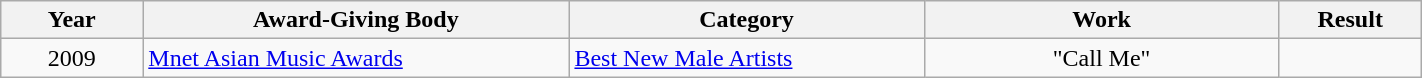<table | width="75%" class="wikitable sortable">
<tr>
<th width="10%">Year</th>
<th width="30%">Award-Giving Body</th>
<th width="25%">Category</th>
<th width="25%">Work</th>
<th width="10%">Result</th>
</tr>
<tr>
<td align="center">2009</td>
<td><a href='#'>Mnet Asian Music Awards</a></td>
<td><a href='#'>Best New Male Artists</a></td>
<td align="center">"Call Me"</td>
<td></td>
</tr>
</table>
